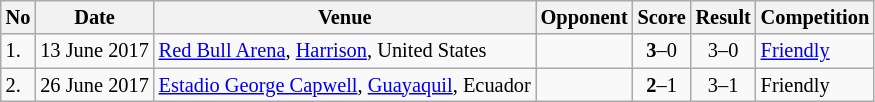<table class="wikitable" style="font-size:85%;">
<tr>
<th>No</th>
<th>Date</th>
<th>Venue</th>
<th>Opponent</th>
<th>Score</th>
<th>Result</th>
<th>Competition</th>
</tr>
<tr>
<td>1.</td>
<td>13 June 2017</td>
<td><a href='#'>Red Bull Arena</a>, <a href='#'>Harrison</a>, United States</td>
<td></td>
<td align=center><strong>3</strong>–0</td>
<td align=center>3–0</td>
<td><a href='#'>Friendly</a></td>
</tr>
<tr>
<td>2.</td>
<td>26 June 2017</td>
<td><a href='#'>Estadio George Capwell</a>, <a href='#'>Guayaquil</a>, Ecuador</td>
<td></td>
<td align=center><strong>2</strong>–1</td>
<td align=center>3–1</td>
<td>Friendly</td>
</tr>
</table>
